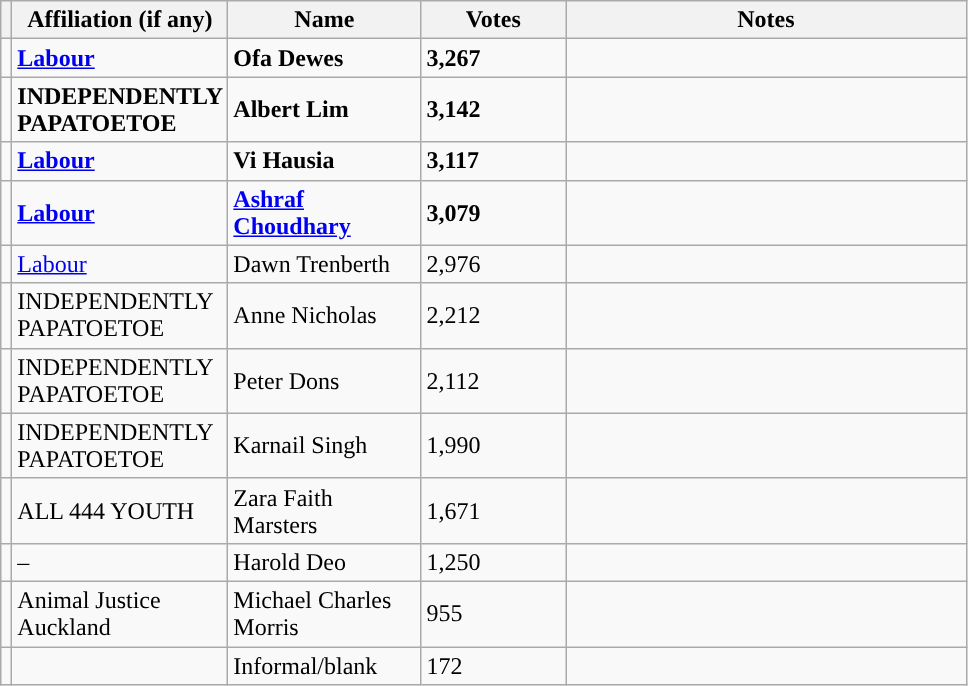<table class="wikitable" style="width:51%;">
<tr>
<th style="width:1%;"></th>
<th style="width:15%;">Affiliation (if any)</th>
<th style="width:20%;">Name</th>
<th style="width:15%;">Votes</th>
<th>Notes</th>
</tr>
<tr>
<td bgcolor=></td>
<td><strong><a href='#'>Labour</a> </strong></td>
<td><strong>Ofa Dewes</strong></td>
<td><strong>3,267</strong></td>
<td></td>
</tr>
<tr>
<td></td>
<td><strong>INDEPENDENTLY PAPATOETOE</strong></td>
<td><strong>Albert Lim</strong></td>
<td><strong>3,142</strong></td>
<td></td>
</tr>
<tr>
<td></td>
<td><strong><a href='#'>Labour</a> </strong></td>
<td><strong>Vi Hausia</strong></td>
<td><strong>3,117</strong></td>
<td></td>
</tr>
<tr>
<td></td>
<td><strong><a href='#'>Labour</a> </strong></td>
<td><strong><a href='#'>Ashraf Choudhary</a></strong></td>
<td><strong>3,079</strong></td>
<td></td>
</tr>
<tr>
<td bgcolor=></td>
<td><a href='#'>Labour</a></td>
<td>Dawn Trenberth</td>
<td>2,976</td>
<td></td>
</tr>
<tr>
<td bgcolor=></td>
<td>INDEPENDENTLY PAPATOETOE</td>
<td>Anne Nicholas</td>
<td>2,212</td>
<td></td>
</tr>
<tr>
<td bgcolor=></td>
<td>INDEPENDENTLY PAPATOETOE</td>
<td>Peter Dons</td>
<td>2,112</td>
<td></td>
</tr>
<tr>
<td bgcolor=></td>
<td>INDEPENDENTLY PAPATOETOE</td>
<td>Karnail Singh</td>
<td>1,990</td>
<td></td>
</tr>
<tr>
<td bgcolor=></td>
<td>ALL 444 YOUTH</td>
<td>Zara Faith Marsters</td>
<td>1,671</td>
<td></td>
</tr>
<tr>
<td bgcolor=></td>
<td>–</td>
<td>Harold Deo</td>
<td>1,250</td>
<td></td>
</tr>
<tr>
<td bgcolor=></td>
<td>Animal Justice Auckland</td>
<td>Michael Charles Morris</td>
<td>955</td>
<td></td>
</tr>
<tr>
<td></td>
<td></td>
<td>Informal/blank</td>
<td>172</td>
<td></td>
</tr>
</table>
